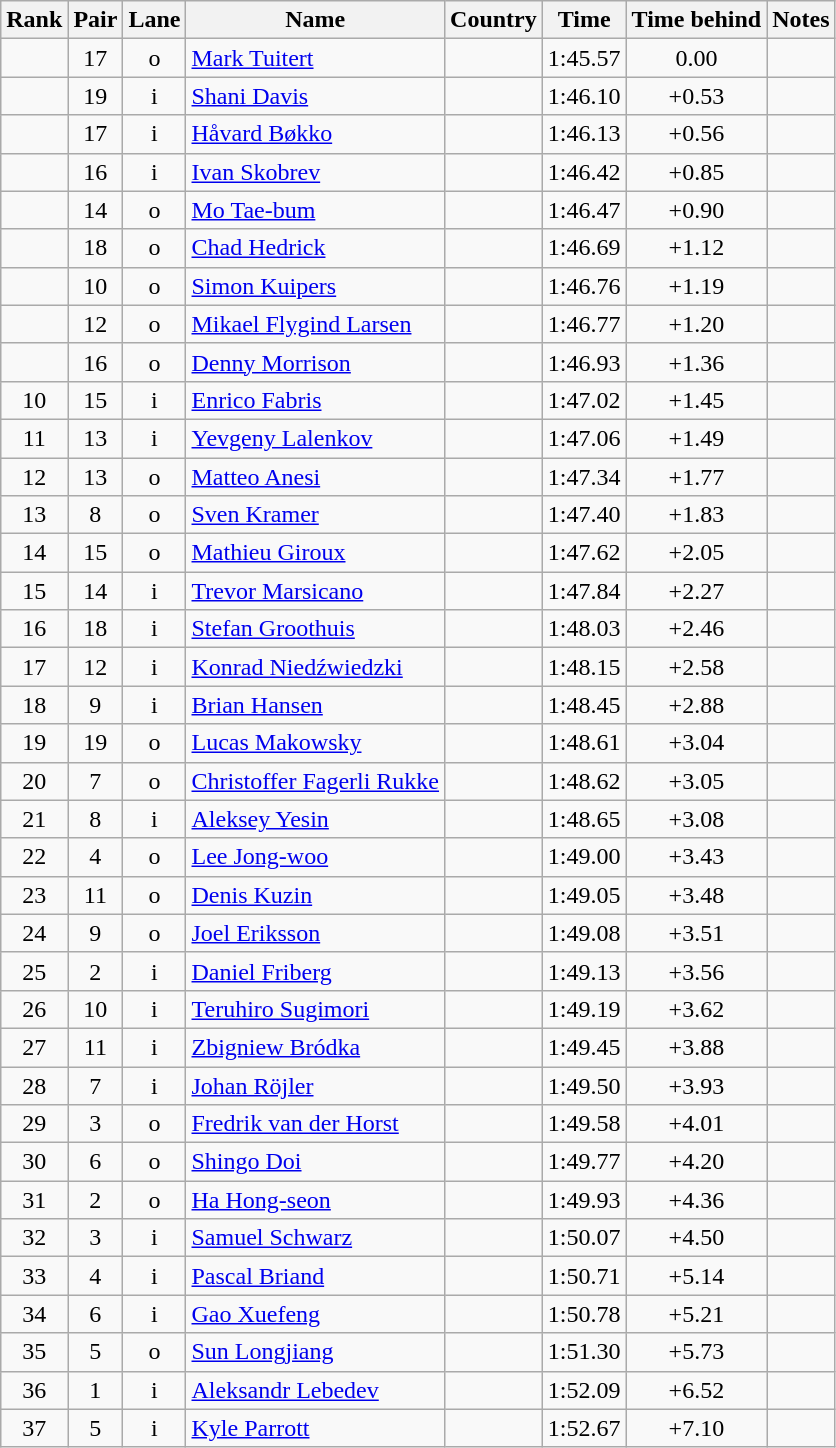<table class="wikitable sortable" style="text-align:center">
<tr>
<th>Rank</th>
<th>Pair</th>
<th>Lane</th>
<th>Name</th>
<th>Country</th>
<th>Time</th>
<th>Time behind</th>
<th>Notes</th>
</tr>
<tr>
<td></td>
<td>17</td>
<td>o</td>
<td align="left"><a href='#'>Mark Tuitert</a></td>
<td align="left"></td>
<td>1:45.57</td>
<td>0.00</td>
<td></td>
</tr>
<tr>
<td></td>
<td>19</td>
<td>i</td>
<td align="left"><a href='#'>Shani Davis</a></td>
<td align="left"></td>
<td>1:46.10</td>
<td>+0.53</td>
<td></td>
</tr>
<tr>
<td></td>
<td>17</td>
<td>i</td>
<td align="left"><a href='#'>Håvard Bøkko</a></td>
<td align="left"></td>
<td>1:46.13</td>
<td>+0.56</td>
<td></td>
</tr>
<tr>
<td></td>
<td>16</td>
<td>i</td>
<td align="left"><a href='#'>Ivan Skobrev</a></td>
<td align="left"></td>
<td>1:46.42</td>
<td>+0.85</td>
<td></td>
</tr>
<tr>
<td></td>
<td>14</td>
<td>o</td>
<td align="left"><a href='#'>Mo Tae-bum</a></td>
<td align="left"></td>
<td>1:46.47</td>
<td>+0.90</td>
<td></td>
</tr>
<tr>
<td></td>
<td>18</td>
<td>o</td>
<td align="left"><a href='#'>Chad Hedrick</a></td>
<td align="left"></td>
<td>1:46.69</td>
<td>+1.12</td>
<td></td>
</tr>
<tr>
<td></td>
<td>10</td>
<td>o</td>
<td align="left"><a href='#'>Simon Kuipers</a></td>
<td align="left"></td>
<td>1:46.76</td>
<td>+1.19</td>
<td></td>
</tr>
<tr>
<td></td>
<td>12</td>
<td>o</td>
<td align="left"><a href='#'>Mikael Flygind Larsen</a></td>
<td align="left"></td>
<td>1:46.77</td>
<td>+1.20</td>
<td></td>
</tr>
<tr>
<td></td>
<td>16</td>
<td>o</td>
<td align="left"><a href='#'>Denny Morrison</a></td>
<td align="left"></td>
<td>1:46.93</td>
<td>+1.36</td>
<td></td>
</tr>
<tr>
<td>10</td>
<td>15</td>
<td>i</td>
<td align="left"><a href='#'>Enrico Fabris</a></td>
<td align="left"></td>
<td>1:47.02</td>
<td>+1.45</td>
<td></td>
</tr>
<tr>
<td>11</td>
<td>13</td>
<td>i</td>
<td align="left"><a href='#'>Yevgeny Lalenkov</a></td>
<td align="left"></td>
<td>1:47.06</td>
<td>+1.49</td>
<td></td>
</tr>
<tr>
<td>12</td>
<td>13</td>
<td>o</td>
<td align="left"><a href='#'>Matteo Anesi</a></td>
<td align="left"></td>
<td>1:47.34</td>
<td>+1.77</td>
<td></td>
</tr>
<tr>
<td>13</td>
<td>8</td>
<td>o</td>
<td align="left"><a href='#'>Sven Kramer</a></td>
<td align="left"></td>
<td>1:47.40</td>
<td>+1.83</td>
<td></td>
</tr>
<tr>
<td>14</td>
<td>15</td>
<td>o</td>
<td align="left"><a href='#'>Mathieu Giroux</a></td>
<td align="left"></td>
<td>1:47.62</td>
<td>+2.05</td>
<td></td>
</tr>
<tr>
<td>15</td>
<td>14</td>
<td>i</td>
<td align="left"><a href='#'>Trevor Marsicano</a></td>
<td align="left"></td>
<td>1:47.84</td>
<td>+2.27</td>
<td></td>
</tr>
<tr>
<td>16</td>
<td>18</td>
<td>i</td>
<td align="left"><a href='#'>Stefan Groothuis</a></td>
<td align="left"></td>
<td>1:48.03</td>
<td>+2.46</td>
<td></td>
</tr>
<tr>
<td>17</td>
<td>12</td>
<td>i</td>
<td align="left"><a href='#'>Konrad Niedźwiedzki</a></td>
<td align="left"></td>
<td>1:48.15</td>
<td>+2.58</td>
<td></td>
</tr>
<tr>
<td>18</td>
<td>9</td>
<td>i</td>
<td align="left"><a href='#'>Brian Hansen</a></td>
<td align="left"></td>
<td>1:48.45</td>
<td>+2.88</td>
<td></td>
</tr>
<tr>
<td>19</td>
<td>19</td>
<td>o</td>
<td align="left"><a href='#'>Lucas Makowsky</a></td>
<td align="left"></td>
<td>1:48.61</td>
<td>+3.04</td>
<td></td>
</tr>
<tr>
<td>20</td>
<td>7</td>
<td>o</td>
<td align="left"><a href='#'>Christoffer Fagerli Rukke</a></td>
<td align="left"></td>
<td>1:48.62</td>
<td>+3.05</td>
<td></td>
</tr>
<tr>
<td>21</td>
<td>8</td>
<td>i</td>
<td align="left"><a href='#'>Aleksey Yesin</a></td>
<td align="left"></td>
<td>1:48.65</td>
<td>+3.08</td>
<td></td>
</tr>
<tr>
<td>22</td>
<td>4</td>
<td>o</td>
<td align="left"><a href='#'>Lee Jong-woo</a></td>
<td align="left"></td>
<td>1:49.00</td>
<td>+3.43</td>
<td></td>
</tr>
<tr>
<td>23</td>
<td>11</td>
<td>o</td>
<td align="left"><a href='#'>Denis Kuzin</a></td>
<td align="left"></td>
<td>1:49.05</td>
<td>+3.48</td>
<td></td>
</tr>
<tr>
<td>24</td>
<td>9</td>
<td>o</td>
<td align="left"><a href='#'>Joel Eriksson</a></td>
<td align="left"></td>
<td>1:49.08</td>
<td>+3.51</td>
<td></td>
</tr>
<tr>
<td>25</td>
<td>2</td>
<td>i</td>
<td align="left"><a href='#'>Daniel Friberg</a></td>
<td align="left"></td>
<td>1:49.13</td>
<td>+3.56</td>
<td></td>
</tr>
<tr>
<td>26</td>
<td>10</td>
<td>i</td>
<td align="left"><a href='#'>Teruhiro Sugimori</a></td>
<td align="left"></td>
<td>1:49.19</td>
<td>+3.62</td>
<td></td>
</tr>
<tr>
<td>27</td>
<td>11</td>
<td>i</td>
<td align="left"><a href='#'>Zbigniew Bródka</a></td>
<td align="left"></td>
<td>1:49.45</td>
<td>+3.88</td>
<td></td>
</tr>
<tr>
<td>28</td>
<td>7</td>
<td>i</td>
<td align="left"><a href='#'>Johan Röjler</a></td>
<td align="left"></td>
<td>1:49.50</td>
<td>+3.93</td>
<td></td>
</tr>
<tr>
<td>29</td>
<td>3</td>
<td>o</td>
<td align="left"><a href='#'>Fredrik van der Horst</a></td>
<td align="left"></td>
<td>1:49.58</td>
<td>+4.01</td>
<td></td>
</tr>
<tr>
<td>30</td>
<td>6</td>
<td>o</td>
<td align="left"><a href='#'>Shingo Doi</a></td>
<td align="left"></td>
<td>1:49.77</td>
<td>+4.20</td>
<td></td>
</tr>
<tr>
<td>31</td>
<td>2</td>
<td>o</td>
<td align="left"><a href='#'>Ha Hong-seon</a></td>
<td align="left"></td>
<td>1:49.93</td>
<td>+4.36</td>
<td></td>
</tr>
<tr>
<td>32</td>
<td>3</td>
<td>i</td>
<td align="left"><a href='#'>Samuel Schwarz</a></td>
<td align="left"></td>
<td>1:50.07</td>
<td>+4.50</td>
<td></td>
</tr>
<tr>
<td>33</td>
<td>4</td>
<td>i</td>
<td align="left"><a href='#'>Pascal Briand</a></td>
<td align="left"></td>
<td>1:50.71</td>
<td>+5.14</td>
<td></td>
</tr>
<tr>
<td>34</td>
<td>6</td>
<td>i</td>
<td align="left"><a href='#'>Gao Xuefeng</a></td>
<td align="left"></td>
<td>1:50.78</td>
<td>+5.21</td>
<td></td>
</tr>
<tr>
<td>35</td>
<td>5</td>
<td>o</td>
<td align="left"><a href='#'>Sun Longjiang</a></td>
<td align="left"></td>
<td>1:51.30</td>
<td>+5.73</td>
<td></td>
</tr>
<tr>
<td>36</td>
<td>1</td>
<td>i</td>
<td align="left"><a href='#'>Aleksandr Lebedev</a></td>
<td align="left"></td>
<td>1:52.09</td>
<td>+6.52</td>
<td></td>
</tr>
<tr>
<td>37</td>
<td>5</td>
<td>i</td>
<td align="left"><a href='#'>Kyle Parrott</a></td>
<td align="left"></td>
<td>1:52.67</td>
<td>+7.10</td>
<td></td>
</tr>
</table>
